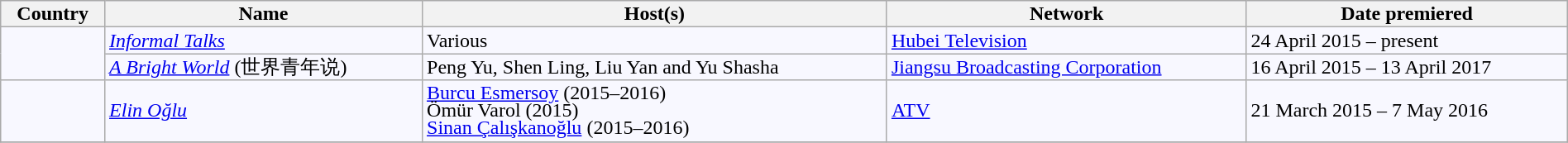<table class="wikitable" style="text-align:left; line-height:14px; background:#F8F8FF; width:100%;">
<tr>
<th>Country</th>
<th>Name</th>
<th>Host(s)</th>
<th>Network</th>
<th>Date premiered</th>
</tr>
<tr>
<td rowspan=2></td>
<td><em><a href='#'>Informal Talks</a></em></td>
<td>Various</td>
<td><a href='#'>Hubei Television</a></td>
<td>24 April 2015 – present</td>
</tr>
<tr>
<td><em><a href='#'>A Bright World</a></em> (世界青年说)</td>
<td>Peng Yu, Shen Ling, Liu Yan and Yu Shasha</td>
<td><a href='#'>Jiangsu Broadcasting Corporation</a></td>
<td>16 April 2015 – 13 April 2017</td>
</tr>
<tr>
<td></td>
<td><em><a href='#'>Elin Oğlu</a></em></td>
<td><a href='#'>Burcu Esmersoy</a> (2015–2016)<br>Ömür Varol (2015)<br><a href='#'>Sinan Çalışkanoğlu</a> (2015–2016)</td>
<td><a href='#'>ATV</a></td>
<td>21 March 2015 – 7 May 2016</td>
</tr>
<tr>
</tr>
</table>
